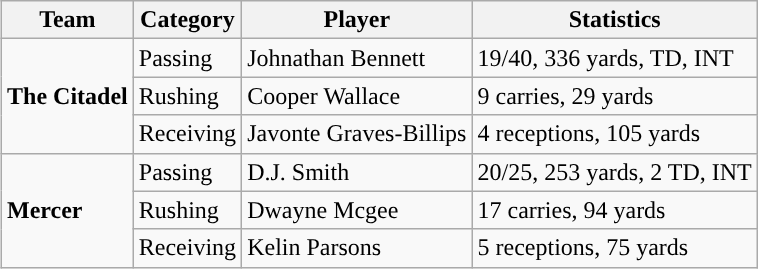<table class="wikitable" style="float: right;">
<tr>
<th>Team</th>
<th>Category</th>
<th>Player</th>
<th>Statistics</th>
</tr>
<tr>
<td rowspan=3><strong>The Citadel</strong></td>
<td>Passing</td>
<td>Johnathan Bennett</td>
<td>19/40, 336 yards, TD, INT</td>
</tr>
<tr>
<td>Rushing</td>
<td>Cooper Wallace</td>
<td>9 carries, 29 yards</td>
</tr>
<tr>
<td>Receiving</td>
<td>Javonte Graves-Billips</td>
<td>4 receptions, 105 yards</td>
</tr>
<tr>
<td rowspan=3><strong>Mercer</strong></td>
<td>Passing</td>
<td>D.J. Smith</td>
<td>20/25, 253 yards, 2 TD, INT</td>
</tr>
<tr>
<td>Rushing</td>
<td>Dwayne Mcgee</td>
<td>17 carries, 94 yards</td>
</tr>
<tr>
<td>Receiving</td>
<td>Kelin Parsons</td>
<td>5 receptions, 75 yards</td>
</tr>
</table>
